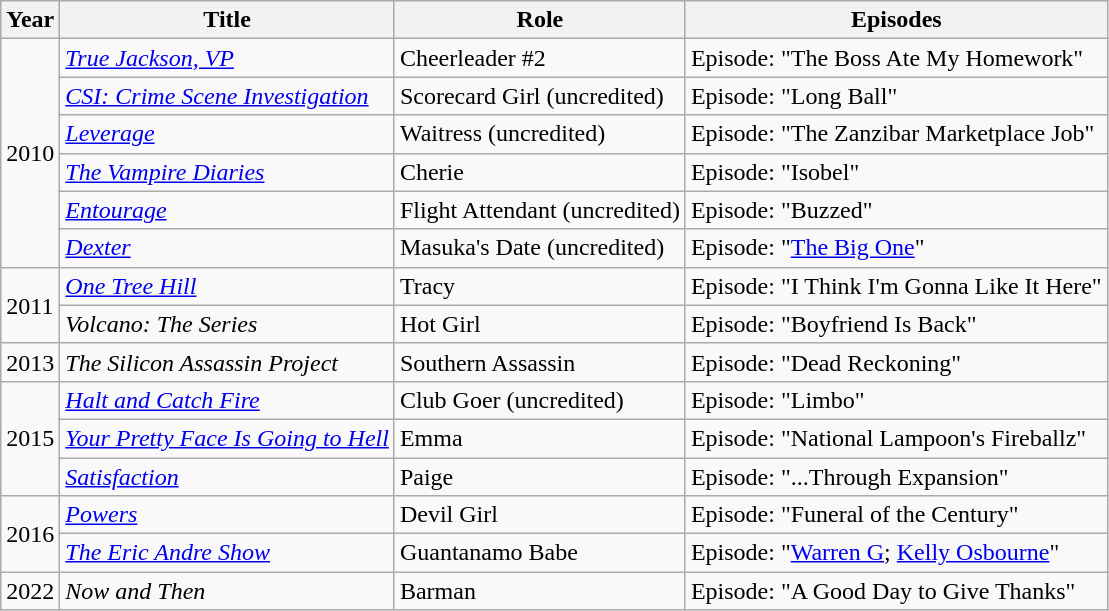<table class="wikitable">
<tr>
<th>Year</th>
<th>Title</th>
<th>Role</th>
<th>Episodes</th>
</tr>
<tr>
<td rowspan="6">2010</td>
<td><em><a href='#'>True Jackson, VP</a></em></td>
<td>Cheerleader #2</td>
<td>Episode: "The Boss Ate My Homework"</td>
</tr>
<tr>
<td><em><a href='#'>CSI: Crime Scene Investigation</a></em></td>
<td>Scorecard Girl (uncredited)</td>
<td>Episode: "Long Ball"</td>
</tr>
<tr>
<td><em><a href='#'>Leverage</a></em></td>
<td>Waitress (uncredited)</td>
<td>Episode: "The Zanzibar Marketplace Job"</td>
</tr>
<tr>
<td><em><a href='#'>The Vampire Diaries</a></em></td>
<td>Cherie</td>
<td>Episode: "Isobel"</td>
</tr>
<tr>
<td><em><a href='#'>Entourage</a></em></td>
<td>Flight Attendant (uncredited)</td>
<td>Episode: "Buzzed"</td>
</tr>
<tr>
<td><em><a href='#'>Dexter</a></em></td>
<td>Masuka's Date (uncredited)</td>
<td>Episode: "<a href='#'>The Big One</a>"</td>
</tr>
<tr>
<td rowspan="2">2011</td>
<td><em><a href='#'>One Tree Hill</a></em></td>
<td>Tracy</td>
<td>Episode: "I Think I'm Gonna Like It Here"</td>
</tr>
<tr>
<td><em>Volcano: The Series</em></td>
<td>Hot Girl</td>
<td>Episode: "Boyfriend Is Back"</td>
</tr>
<tr>
<td>2013</td>
<td><em>The Silicon Assassin Project</em></td>
<td>Southern Assassin</td>
<td>Episode: "Dead Reckoning"</td>
</tr>
<tr>
<td rowspan="3">2015</td>
<td><em><a href='#'>Halt and Catch Fire</a></em></td>
<td>Club Goer (uncredited)</td>
<td>Episode: "Limbo"</td>
</tr>
<tr>
<td><em><a href='#'>Your Pretty Face Is Going to Hell</a></em></td>
<td>Emma</td>
<td>Episode: "National Lampoon's Fireballz"</td>
</tr>
<tr>
<td><em><a href='#'>Satisfaction</a></em></td>
<td>Paige</td>
<td>Episode: "...Through Expansion"</td>
</tr>
<tr>
<td rowspan="2">2016</td>
<td><em><a href='#'>Powers</a></em></td>
<td>Devil Girl</td>
<td>Episode: "Funeral of the Century"</td>
</tr>
<tr>
<td><em><a href='#'>The Eric Andre Show</a></em></td>
<td>Guantanamo Babe</td>
<td>Episode: "<a href='#'>Warren G</a>; <a href='#'>Kelly Osbourne</a>"</td>
</tr>
<tr>
<td>2022</td>
<td><em>Now and Then</em></td>
<td>Barman</td>
<td>Episode: "A Good Day to Give Thanks"</td>
</tr>
</table>
